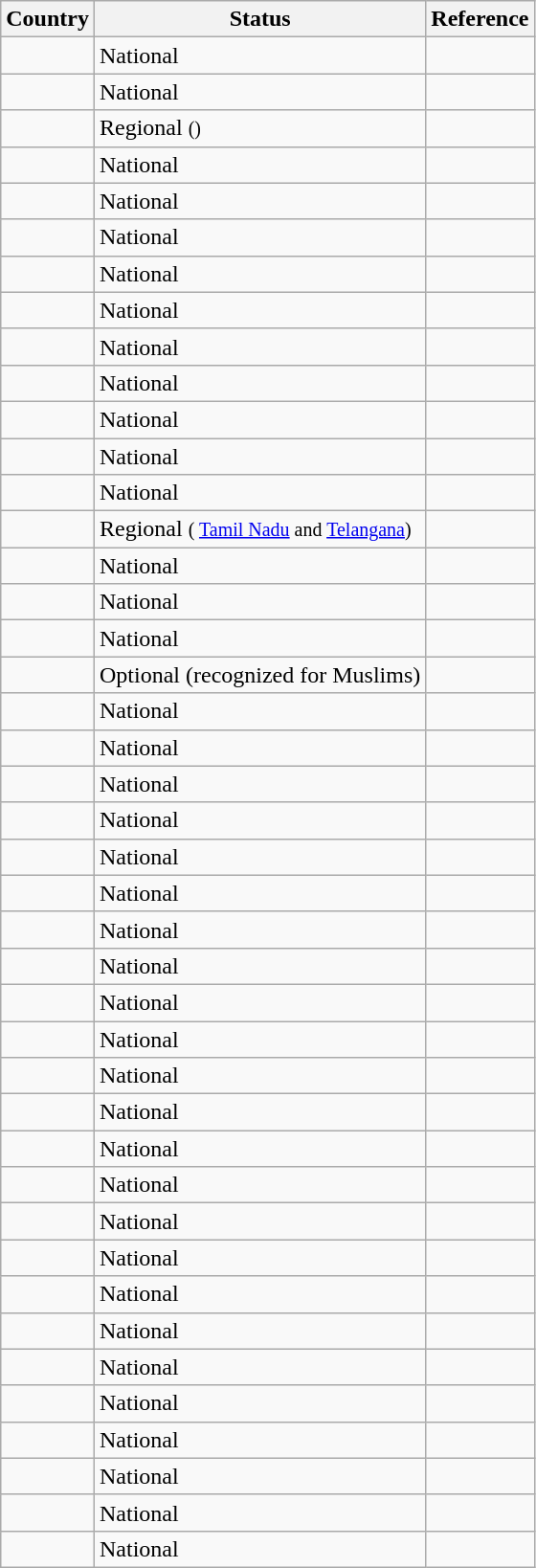<table class="wikitable">
<tr>
<th>Country</th>
<th>Status</th>
<th>Reference</th>
</tr>
<tr>
<td></td>
<td>National</td>
<td></td>
</tr>
<tr>
<td></td>
<td>National</td>
<td></td>
</tr>
<tr>
<td></td>
<td>Regional <small>()</small></td>
<td></td>
</tr>
<tr>
<td></td>
<td>National</td>
<td></td>
</tr>
<tr>
<td></td>
<td>National</td>
<td></td>
</tr>
<tr>
<td></td>
<td>National</td>
<td></td>
</tr>
<tr>
<td></td>
<td>National</td>
<td></td>
</tr>
<tr>
<td></td>
<td>National</td>
<td></td>
</tr>
<tr>
<td></td>
<td>National</td>
<td></td>
</tr>
<tr>
<td></td>
<td>National</td>
<td></td>
</tr>
<tr>
<td></td>
<td>National</td>
<td></td>
</tr>
<tr>
<td></td>
<td>National</td>
<td></td>
</tr>
<tr>
<td></td>
<td>National</td>
<td></td>
</tr>
<tr>
<td></td>
<td>Regional <small>( <a href='#'>Tamil Nadu</a> and <a href='#'>Telangana</a>)</small></td>
<td></td>
</tr>
<tr>
<td></td>
<td>National</td>
<td></td>
</tr>
<tr>
<td></td>
<td>National</td>
<td></td>
</tr>
<tr>
<td></td>
<td>National</td>
<td></td>
</tr>
<tr>
<td></td>
<td>Optional (recognized for Muslims)</td>
<td></td>
</tr>
<tr>
<td></td>
<td>National</td>
<td></td>
</tr>
<tr>
<td></td>
<td>National</td>
<td></td>
</tr>
<tr>
<td></td>
<td>National</td>
<td></td>
</tr>
<tr>
<td></td>
<td>National</td>
<td></td>
</tr>
<tr>
<td></td>
<td>National</td>
<td></td>
</tr>
<tr>
<td></td>
<td>National</td>
<td></td>
</tr>
<tr>
<td></td>
<td>National</td>
<td></td>
</tr>
<tr>
<td></td>
<td>National</td>
<td></td>
</tr>
<tr>
<td></td>
<td>National</td>
<td></td>
</tr>
<tr>
<td></td>
<td>National</td>
<td></td>
</tr>
<tr>
<td></td>
<td>National</td>
<td></td>
</tr>
<tr>
<td></td>
<td>National</td>
<td></td>
</tr>
<tr>
<td></td>
<td>National</td>
<td></td>
</tr>
<tr>
<td></td>
<td>National</td>
<td></td>
</tr>
<tr>
<td></td>
<td>National</td>
<td></td>
</tr>
<tr>
<td></td>
<td>National</td>
<td></td>
</tr>
<tr>
<td></td>
<td>National</td>
<td></td>
</tr>
<tr>
<td></td>
<td>National</td>
<td></td>
</tr>
<tr>
<td></td>
<td>National</td>
<td></td>
</tr>
<tr>
<td></td>
<td>National</td>
<td></td>
</tr>
<tr>
<td></td>
<td>National</td>
<td></td>
</tr>
<tr>
<td></td>
<td>National</td>
<td></td>
</tr>
<tr>
<td></td>
<td>National</td>
<td></td>
</tr>
<tr>
<td></td>
<td>National</td>
<td></td>
</tr>
</table>
